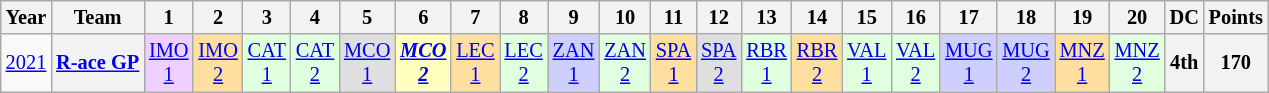<table class="wikitable" style="text-align:center; font-size:85%">
<tr>
<th>Year</th>
<th>Team</th>
<th>1</th>
<th>2</th>
<th>3</th>
<th>4</th>
<th>5</th>
<th>6</th>
<th>7</th>
<th>8</th>
<th>9</th>
<th>10</th>
<th>11</th>
<th>12</th>
<th>13</th>
<th>14</th>
<th>15</th>
<th>16</th>
<th>17</th>
<th>18</th>
<th>19</th>
<th>20</th>
<th>DC</th>
<th>Points</th>
</tr>
<tr>
<td><a href='#'>2021</a></td>
<th nowrap><a href='#'>R-ace GP</a></th>
<td style="background:#EFCFFF;"><a href='#'>IMO<br>1</a><br></td>
<td style="background:#FFDF9F;"><a href='#'>IMO<br>2</a><br></td>
<td style="background:#DFFFDF;"><a href='#'>CAT<br>1</a><br></td>
<td style="background:#DFFFDF;"><a href='#'>CAT<br>2</a><br></td>
<td style="background:#DFDFDF;"><a href='#'>MCO<br>1</a><br></td>
<td style="background:#FFFFBF;"><strong><em><a href='#'>MCO<br>2</a></em></strong><br></td>
<td style="background:#FFDF9F;"><a href='#'>LEC<br>1</a><br></td>
<td style="background:#DFFFDF;"><a href='#'>LEC<br>2</a><br></td>
<td style="background:#CFCFFF;"><a href='#'>ZAN<br>1</a><br></td>
<td style="background:#DFFFDF;"><a href='#'>ZAN<br>2</a><br></td>
<td style="background:#FFDF9F;"><a href='#'>SPA<br>1</a><br></td>
<td style="background:#DFDFDF;"><a href='#'>SPA<br>2</a><br></td>
<td style="background:#DFFFDF;"><a href='#'>RBR<br>1</a><br></td>
<td style="background:#FFDF9F;"><a href='#'>RBR<br>2</a><br></td>
<td style="background:#DFFFDF;"><a href='#'>VAL<br>1</a><br></td>
<td style="background:#DFFFDF;"><a href='#'>VAL<br>2</a><br></td>
<td style="background:#CFCFFF;"><a href='#'>MUG<br>1</a><br></td>
<td style="background:#CFCFFF;"><a href='#'>MUG<br>2</a><br></td>
<td style="background:#FFDF9F;"><a href='#'>MNZ<br>1</a><br></td>
<td style="background:#DFFFDF;"><a href='#'>MNZ<br>2</a><br></td>
<th>4th</th>
<th>170</th>
</tr>
</table>
